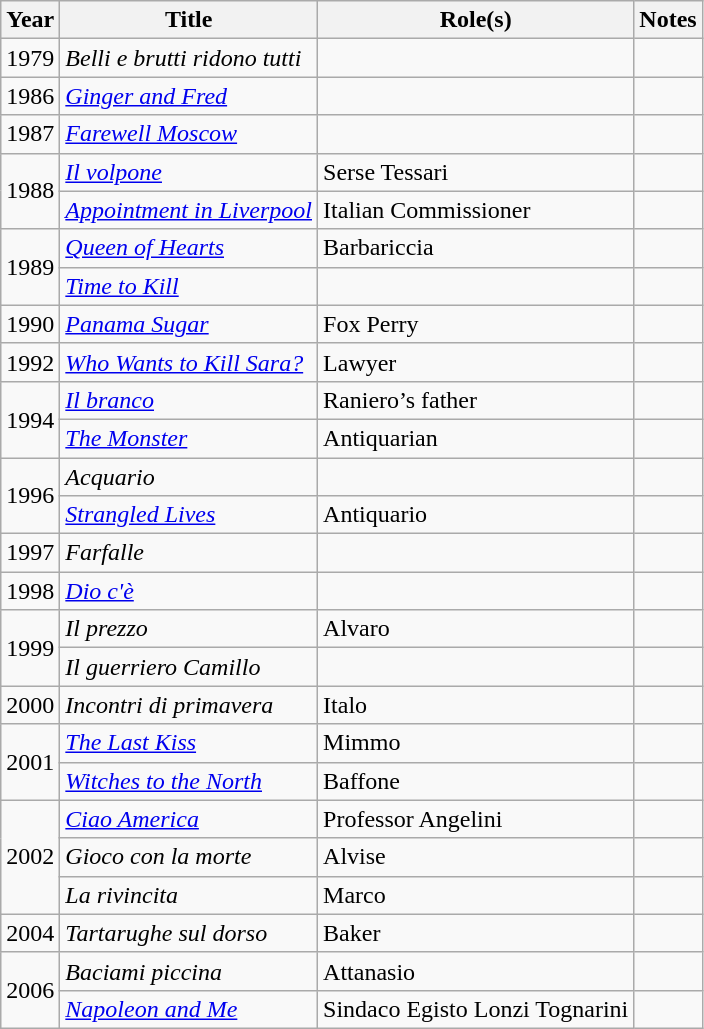<table class="wikitable plainrowheaders sortable">
<tr>
<th scope="col">Year</th>
<th scope="col">Title</th>
<th scope="col">Role(s)</th>
<th scope="col" class="unsortable">Notes</th>
</tr>
<tr>
<td>1979</td>
<td><em>Belli e brutti ridono tutti</em></td>
<td></td>
<td></td>
</tr>
<tr>
<td>1986</td>
<td><em><a href='#'>Ginger and Fred</a></em></td>
<td></td>
<td></td>
</tr>
<tr>
<td>1987</td>
<td><em><a href='#'>Farewell Moscow</a></em></td>
<td></td>
<td></td>
</tr>
<tr>
<td rowspan=2>1988</td>
<td><em><a href='#'>Il volpone</a></em></td>
<td>Serse Tessari</td>
<td></td>
</tr>
<tr>
<td><em><a href='#'>Appointment in Liverpool</a></em></td>
<td>Italian Commissioner</td>
<td></td>
</tr>
<tr>
<td rowspan=2>1989</td>
<td><em><a href='#'>Queen of Hearts</a></em></td>
<td>Barbariccia</td>
<td></td>
</tr>
<tr>
<td><em><a href='#'>Time to Kill</a></em></td>
<td></td>
<td></td>
</tr>
<tr>
<td>1990</td>
<td><em><a href='#'>Panama Sugar</a></em></td>
<td>Fox Perry</td>
<td></td>
</tr>
<tr>
<td>1992</td>
<td><em><a href='#'>Who Wants to Kill Sara?</a></em></td>
<td>Lawyer</td>
<td></td>
</tr>
<tr>
<td rowspan=2>1994</td>
<td><em><a href='#'>Il branco</a></em></td>
<td>Raniero’s father</td>
<td></td>
</tr>
<tr>
<td><em><a href='#'>The Monster</a></em></td>
<td>Antiquarian</td>
<td></td>
</tr>
<tr>
<td rowspan=2>1996</td>
<td><em>Acquario</em></td>
<td></td>
<td></td>
</tr>
<tr>
<td><em><a href='#'>Strangled Lives</a></em></td>
<td>Antiquario</td>
<td></td>
</tr>
<tr>
<td>1997</td>
<td><em>Farfalle</em></td>
<td></td>
<td></td>
</tr>
<tr>
<td>1998</td>
<td><em><a href='#'>Dio c'è</a></em></td>
<td></td>
<td></td>
</tr>
<tr>
<td rowspan=2>1999</td>
<td><em>Il prezzo</em></td>
<td>Alvaro</td>
<td></td>
</tr>
<tr>
<td><em>Il guerriero Camillo</em></td>
<td></td>
<td></td>
</tr>
<tr>
<td>2000</td>
<td><em>Incontri di primavera</em></td>
<td>Italo</td>
<td></td>
</tr>
<tr>
<td rowspan=2>2001</td>
<td><em><a href='#'>The Last Kiss</a></em></td>
<td>Mimmo</td>
<td></td>
</tr>
<tr>
<td><em><a href='#'>Witches to the North</a></em></td>
<td>Baffone</td>
<td></td>
</tr>
<tr>
<td rowspan=3>2002</td>
<td><em><a href='#'>Ciao America</a></em></td>
<td>Professor Angelini</td>
<td></td>
</tr>
<tr>
<td><em>Gioco con la morte</em></td>
<td>Alvise</td>
<td></td>
</tr>
<tr>
<td><em>La rivincita</em></td>
<td>Marco</td>
<td></td>
</tr>
<tr>
<td>2004</td>
<td><em>Tartarughe sul dorso</em></td>
<td>Baker</td>
<td></td>
</tr>
<tr>
<td rowspan=2>2006</td>
<td><em>Baciami piccina</em></td>
<td>Attanasio</td>
<td></td>
</tr>
<tr>
<td><em><a href='#'>Napoleon and Me</a></em></td>
<td>Sindaco Egisto Lonzi Tognarini</td>
<td></td>
</tr>
</table>
